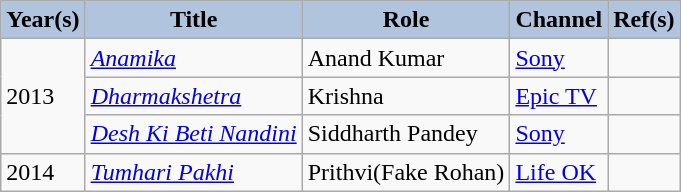<table class="wikitable">
<tr>
<th style="background:#B0C4DE;">Year(s)</th>
<th style="background:#B0C4DE;">Title</th>
<th style="background:#B0C4DE;">Role</th>
<th style="background:#B0C4DE;">Channel</th>
<th style="background:#B0C4DE;">Ref(s)</th>
</tr>
<tr>
<td rowspan="3">2013</td>
<td><em><a href='#'>Anamika</a></em></td>
<td>Anand Kumar</td>
<td><a href='#'>Sony</a></td>
<td></td>
</tr>
<tr>
<td><em><a href='#'>Dharmakshetra</a></em></td>
<td>Krishna</td>
<td><a href='#'>Epic TV</a></td>
<td></td>
</tr>
<tr>
<td><em><a href='#'>Desh Ki Beti Nandini</a></em></td>
<td>Siddharth Pandey</td>
<td><a href='#'>Sony</a></td>
<td></td>
</tr>
<tr>
<td rowspan="1">2014</td>
<td><em><a href='#'>Tumhari Pakhi</a></em></td>
<td>Prithvi(Fake Rohan)</td>
<td><a href='#'>Life OK</a></td>
<td></td>
</tr>
</table>
